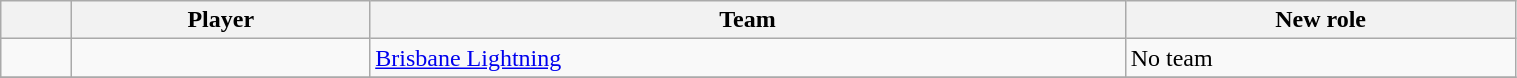<table class="sortable wikitable" width=80% font-size=90%>
<tr>
<th width=40></th>
<th>Player</th>
<th>Team</th>
<th>New role</th>
</tr>
<tr>
<td align="center"></td>
<td></td>
<td><a href='#'>Brisbane Lightning</a></td>
<td>No team</td>
</tr>
<tr>
</tr>
</table>
